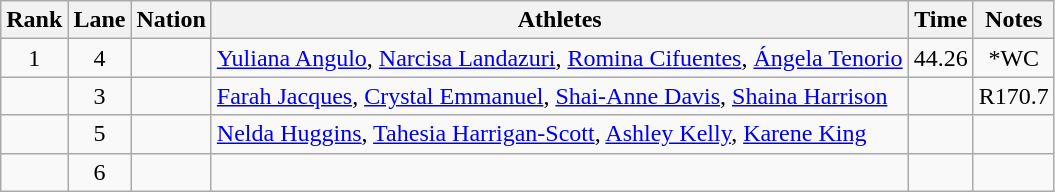<table class="wikitable sortable" style="text-align:center">
<tr>
<th>Rank</th>
<th>Lane</th>
<th>Nation</th>
<th>Athletes</th>
<th>Time</th>
<th>Notes</th>
</tr>
<tr>
<td>1</td>
<td>4</td>
<td align=left></td>
<td align=left><a href='#'>Yuliana Angulo</a>, <a href='#'>Narcisa Landazuri</a>, <a href='#'>Romina Cifuentes</a>, <a href='#'>Ángela Tenorio</a></td>
<td>44.26</td>
<td>*WC</td>
</tr>
<tr>
<td></td>
<td>3</td>
<td align=left></td>
<td align=left><a href='#'>Farah Jacques</a>, <a href='#'>Crystal Emmanuel</a>, <a href='#'>Shai-Anne Davis</a>, <a href='#'>Shaina Harrison</a></td>
<td></td>
<td>R170.7</td>
</tr>
<tr>
<td></td>
<td>5</td>
<td align=left></td>
<td align=left><a href='#'>Nelda Huggins</a>, <a href='#'>Tahesia Harrigan-Scott</a>, <a href='#'>Ashley Kelly</a>, <a href='#'>Karene King</a></td>
<td></td>
<td></td>
</tr>
<tr>
<td></td>
<td>6</td>
<td align=left></td>
<td align=left></td>
<td></td>
<td></td>
</tr>
</table>
